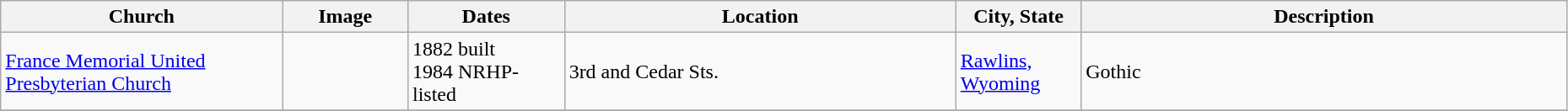<table class="wikitable sortable" style="width:98%">
<tr>
<th width = 18%><strong>Church</strong></th>
<th width = 8% class="unsortable"><strong>Image</strong></th>
<th width = 10%><strong>Dates</strong></th>
<th width = 25%><strong>Location</strong></th>
<th width = 8%><strong>City, State</strong></th>
<th class="unsortable"><strong>Description</strong></th>
</tr>
<tr>
<td><a href='#'>France Memorial United Presbyterian Church</a></td>
<td></td>
<td>1882 built<br>1984 NRHP-listed</td>
<td>3rd and Cedar Sts.<br><small></small></td>
<td><a href='#'>Rawlins, Wyoming</a></td>
<td>Gothic</td>
</tr>
<tr>
</tr>
</table>
